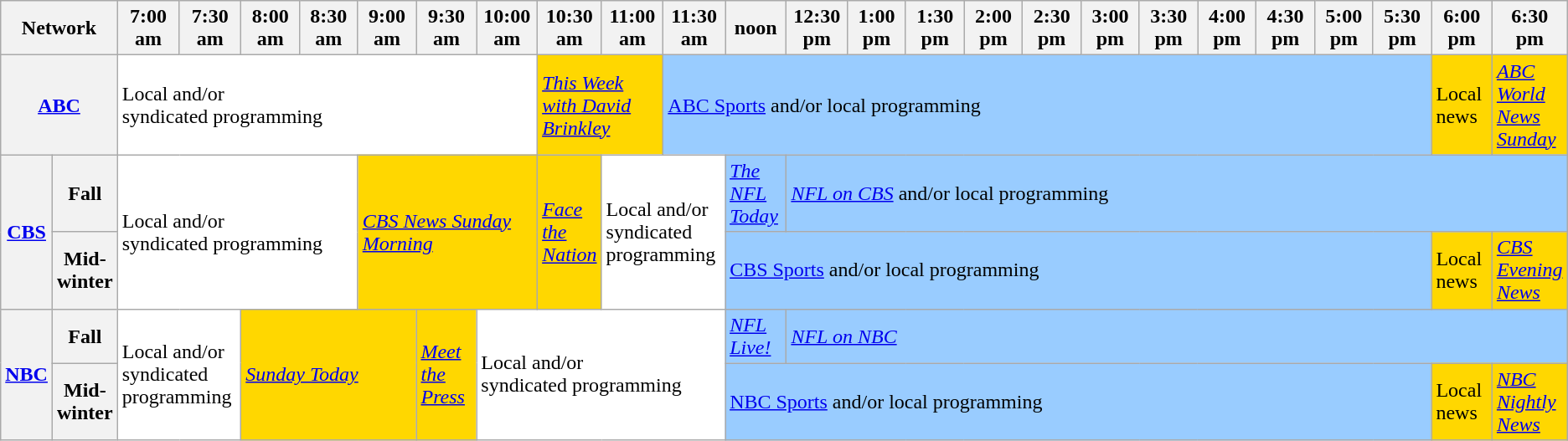<table class=wikitable>
<tr>
<th width="1.5%" bgcolor="#C0C0C0" colspan="2">Network</th>
<th width="4%" bgcolor="#C0C0C0">7:00 am</th>
<th width="4%" bgcolor="#C0C0C0">7:30 am</th>
<th width="4%" bgcolor="#C0C0C0">8:00 am</th>
<th width="4%" bgcolor="#C0C0C0">8:30 am</th>
<th width="4%" bgcolor="#C0C0C0">9:00 am</th>
<th width="4%" bgcolor="#C0C0C0">9:30 am</th>
<th width="4%" bgcolor="#C0C0C0">10:00 am</th>
<th width="4%" bgcolor="#C0C0C0">10:30 am</th>
<th width="4%" bgcolor="#C0C0C0">11:00 am</th>
<th width="4%" bgcolor="#C0C0C0">11:30 am</th>
<th width="4%" bgcolor="#C0C0C0">noon</th>
<th width="4%" bgcolor="#C0C0C0">12:30 pm</th>
<th width="4%" bgcolor="#C0C0C0">1:00 pm</th>
<th width="4%" bgcolor="#C0C0C0">1:30 pm</th>
<th width="4%" bgcolor="#C0C0C0">2:00 pm</th>
<th width="4%" bgcolor="#C0C0C0">2:30 pm</th>
<th width="4%" bgcolor="#C0C0C0">3:00 pm</th>
<th width="4%" bgcolor="#C0C0C0">3:30 pm</th>
<th width="4%" bgcolor="#C0C0C0">4:00 pm</th>
<th width="4%" bgcolor="#C0C0C0">4:30 pm</th>
<th width="4%" bgcolor="#C0C0C0">5:00 pm</th>
<th width="4%" bgcolor="#C0C0C0">5:30 pm</th>
<th width="4%" bgcolor="#C0C0C0">6:00 pm</th>
<th width="4%" bgcolor="#C0C0C0">6:30 pm</th>
</tr>
<tr>
<th bgcolor="#C0C0C0" colspan="2"><a href='#'>ABC</a></th>
<td bgcolor="white" colspan="7">Local and/or<br>syndicated programming</td>
<td bgcolor="gold" colspan="2"><em><a href='#'>This Week with David Brinkley</a></em></td>
<td bgcolor="99ccff" colspan="13"><a href='#'>ABC Sports</a> and/or local programming</td>
<td bgcolor="gold">Local news</td>
<td bgcolor="gold"><em><a href='#'>ABC World News Sunday</a></em></td>
</tr>
<tr>
<th bgcolor="#C0C0C0" rowspan="2"><a href='#'>CBS</a></th>
<th>Fall</th>
<td bgcolor="white" rowspan="2"colspan="4">Local and/or<br>syndicated programming</td>
<td bgcolor="gold" rowspan="2"colspan="3"><em><a href='#'>CBS News Sunday Morning</a></em></td>
<td bgcolor="gold" rowspan="2"colspan="1"><em><a href='#'>Face the Nation</a></em></td>
<td bgcolor="white" rowspan="2"colspan="2">Local and/or<br>syndicated programming</td>
<td bgcolor="99ccff" rowspan="1"><em><a href='#'>The NFL Today</a></em></td>
<td bgcolor="99ccff" colspan="13" rowspan="1"><em><a href='#'>NFL on CBS</a></em> and/or local programming</td>
</tr>
<tr>
<th>Mid-winter</th>
<td bgcolor="99ccff" rowspan="1"colspan="12"><a href='#'>CBS Sports</a> and/or local programming</td>
<td bgcolor="gold"rowspan="1">Local news</td>
<td bgcolor="gold"rowspan="1"><em><a href='#'>CBS Evening News</a></em></td>
</tr>
<tr>
<th bgcolor="#C0C0C0" rowspan="2"><a href='#'>NBC</a></th>
<th>Fall</th>
<td bgcolor="white" colspan="2" rowspan="2">Local and/or<br>syndicated programming</td>
<td bgcolor="gold" colspan="3" rowspan="2"><em><a href='#'>Sunday Today</a></em></td>
<td bgcolor="gold" rowspan="2"><em><a href='#'>Meet the Press</a></em></td>
<td bgcolor="white" colspan="4" rowspan="2">Local and/or<br>syndicated programming</td>
<td bgcolor="99ccff" rowspan="1"><em><a href='#'>NFL Live!</a></em></td>
<td bgcolor="99ccff" colspan="13" rowspan="1"><em><a href='#'>NFL on NBC</a></em></td>
</tr>
<tr>
<th>Mid-winter</th>
<td bgcolor="99ccff" colspan="12" rowspan="1"><a href='#'>NBC Sports</a> and/or local programming</td>
<td bgcolor="gold" rowspan="1">Local news</td>
<td bgcolor="gold" rowspan="1"><em><a href='#'>NBC Nightly News</a></em></td>
</tr>
</table>
